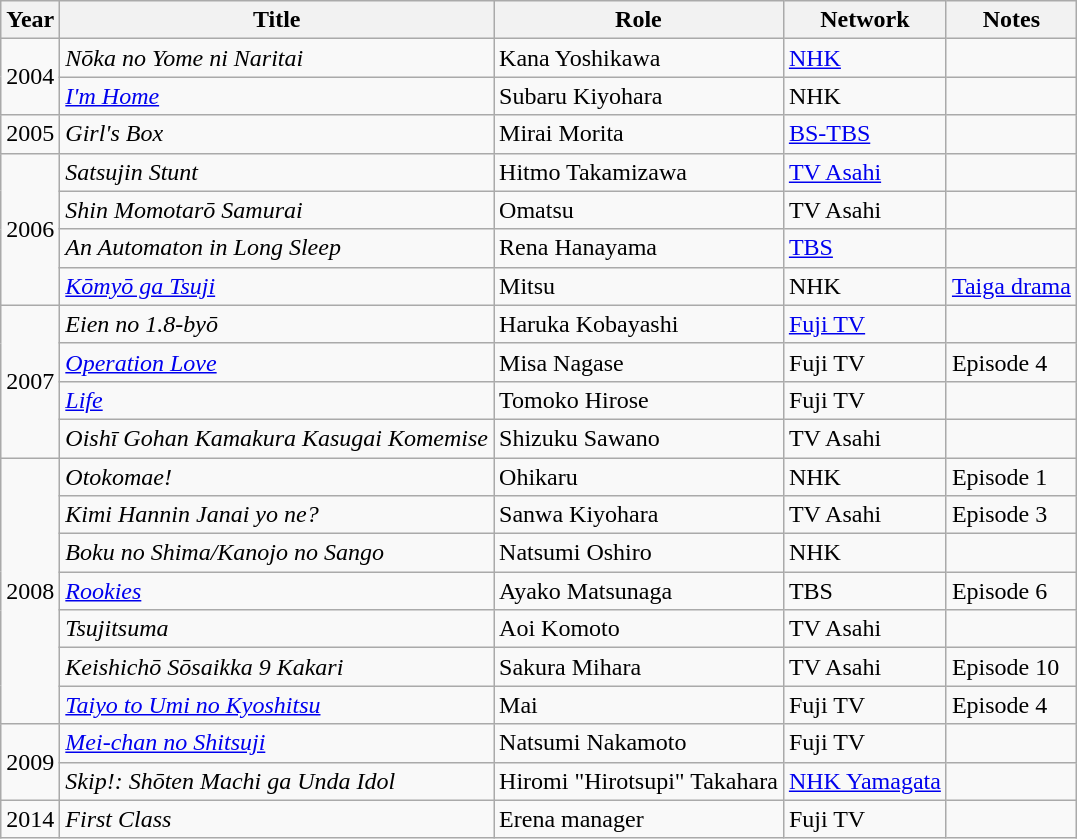<table class="wikitable">
<tr>
<th>Year</th>
<th>Title</th>
<th>Role</th>
<th>Network</th>
<th>Notes</th>
</tr>
<tr>
<td rowspan="2">2004</td>
<td><em>Nōka no Yome ni Naritai</em></td>
<td>Kana Yoshikawa</td>
<td><a href='#'>NHK</a></td>
<td></td>
</tr>
<tr>
<td><em><a href='#'>I'm Home</a></em></td>
<td>Subaru Kiyohara</td>
<td>NHK</td>
<td></td>
</tr>
<tr>
<td>2005</td>
<td><em>Girl's Box</em></td>
<td>Mirai Morita</td>
<td><a href='#'>BS-TBS</a></td>
<td></td>
</tr>
<tr>
<td rowspan="4">2006</td>
<td><em>Satsujin Stunt</em></td>
<td>Hitmo Takamizawa</td>
<td><a href='#'>TV Asahi</a></td>
<td></td>
</tr>
<tr>
<td><em>Shin Momotarō Samurai</em></td>
<td>Omatsu</td>
<td>TV Asahi</td>
<td></td>
</tr>
<tr>
<td><em>An Automaton in Long Sleep</em></td>
<td>Rena Hanayama</td>
<td><a href='#'>TBS</a></td>
<td></td>
</tr>
<tr>
<td><em><a href='#'>Kōmyō ga Tsuji</a></em></td>
<td>Mitsu</td>
<td>NHK</td>
<td><a href='#'>Taiga drama</a></td>
</tr>
<tr>
<td rowspan="4">2007</td>
<td><em>Eien no 1.8-byō</em></td>
<td>Haruka Kobayashi</td>
<td><a href='#'>Fuji TV</a></td>
<td></td>
</tr>
<tr>
<td><em><a href='#'>Operation Love</a></em></td>
<td>Misa Nagase</td>
<td>Fuji TV</td>
<td>Episode 4</td>
</tr>
<tr>
<td><em><a href='#'>Life</a></em></td>
<td>Tomoko Hirose</td>
<td>Fuji TV</td>
<td></td>
</tr>
<tr>
<td><em>Oishī Gohan Kamakura Kasugai Komemise</em></td>
<td>Shizuku Sawano</td>
<td>TV Asahi</td>
<td></td>
</tr>
<tr>
<td rowspan="7">2008</td>
<td><em>Otokomae!</em></td>
<td>Ohikaru</td>
<td>NHK</td>
<td>Episode 1</td>
</tr>
<tr>
<td><em>Kimi Hannin Janai yo ne?</em></td>
<td>Sanwa Kiyohara</td>
<td>TV Asahi</td>
<td>Episode 3</td>
</tr>
<tr>
<td><em>Boku no Shima/Kanojo no Sango</em></td>
<td>Natsumi Oshiro</td>
<td>NHK</td>
<td></td>
</tr>
<tr>
<td><em><a href='#'>Rookies</a></em></td>
<td>Ayako Matsunaga</td>
<td>TBS</td>
<td>Episode 6</td>
</tr>
<tr>
<td><em>Tsujitsuma</em></td>
<td>Aoi Komoto</td>
<td>TV Asahi</td>
<td></td>
</tr>
<tr>
<td><em>Keishichō Sōsaikka 9 Kakari</em></td>
<td>Sakura Mihara</td>
<td>TV Asahi</td>
<td>Episode 10</td>
</tr>
<tr>
<td><em><a href='#'>Taiyo to Umi no Kyoshitsu</a></em></td>
<td>Mai</td>
<td>Fuji TV</td>
<td>Episode 4</td>
</tr>
<tr>
<td rowspan="2">2009</td>
<td><em><a href='#'>Mei-chan no Shitsuji</a></em></td>
<td>Natsumi Nakamoto</td>
<td>Fuji TV</td>
<td></td>
</tr>
<tr>
<td><em>Skip!: Shōten Machi ga Unda Idol</em></td>
<td>Hiromi "Hirotsupi" Takahara</td>
<td><a href='#'>NHK Yamagata</a></td>
<td></td>
</tr>
<tr>
<td>2014</td>
<td><em>First Class</em></td>
<td>Erena manager</td>
<td>Fuji TV</td>
<td></td>
</tr>
</table>
